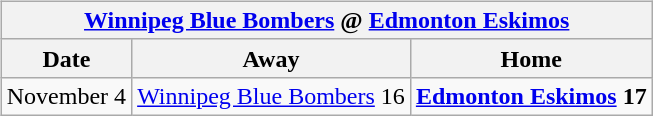<table cellspacing="10">
<tr>
<td valign="top"><br><table class="wikitable">
<tr>
<th colspan="4"><a href='#'>Winnipeg Blue Bombers</a> @ <a href='#'>Edmonton Eskimos</a></th>
</tr>
<tr>
<th>Date</th>
<th>Away</th>
<th>Home</th>
</tr>
<tr>
<td>November 4</td>
<td><a href='#'>Winnipeg Blue Bombers</a> 16</td>
<td><strong><a href='#'>Edmonton Eskimos</a> 17</strong></td>
</tr>
</table>
</td>
</tr>
</table>
